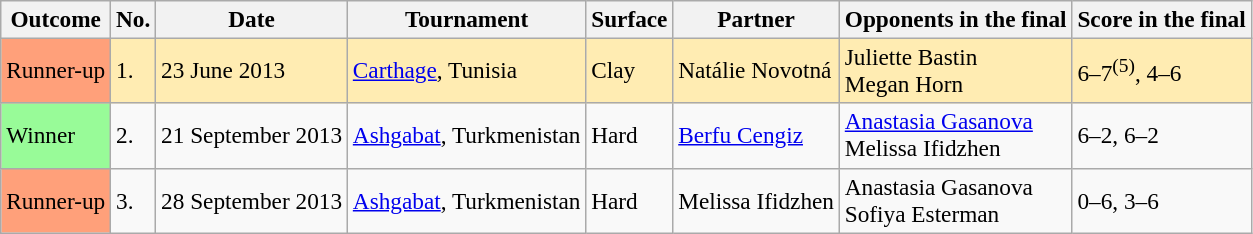<table class="sortable wikitable" style="font-size:97%;">
<tr>
<th>Outcome</th>
<th>No.</th>
<th>Date</th>
<th>Tournament</th>
<th>Surface</th>
<th>Partner</th>
<th>Opponents in the final</th>
<th>Score in the final</th>
</tr>
<tr bgcolor=#ffecb2>
<td style="background:#ffa07a;">Runner-up</td>
<td>1.</td>
<td>23 June 2013</td>
<td><a href='#'>Carthage</a>, Tunisia</td>
<td>Clay</td>
<td> Natálie Novotná</td>
<td> Juliette Bastin <br>  Megan Horn</td>
<td>6–7<sup>(5)</sup>, 4–6</td>
</tr>
<tr>
<td bgcolor="98FB98">Winner</td>
<td>2.</td>
<td>21 September 2013</td>
<td><a href='#'>Ashgabat</a>, Turkmenistan</td>
<td>Hard</td>
<td> <a href='#'>Berfu Cengiz</a></td>
<td> <a href='#'>Anastasia Gasanova</a> <br>  Melissa Ifidzhen</td>
<td>6–2, 6–2</td>
</tr>
<tr>
<td style="background:#ffa07a;">Runner-up</td>
<td>3.</td>
<td>28 September 2013</td>
<td><a href='#'>Ashgabat</a>, Turkmenistan</td>
<td>Hard</td>
<td> Melissa Ifidzhen</td>
<td> Anastasia Gasanova <br>  Sofiya Esterman</td>
<td>0–6, 3–6</td>
</tr>
</table>
